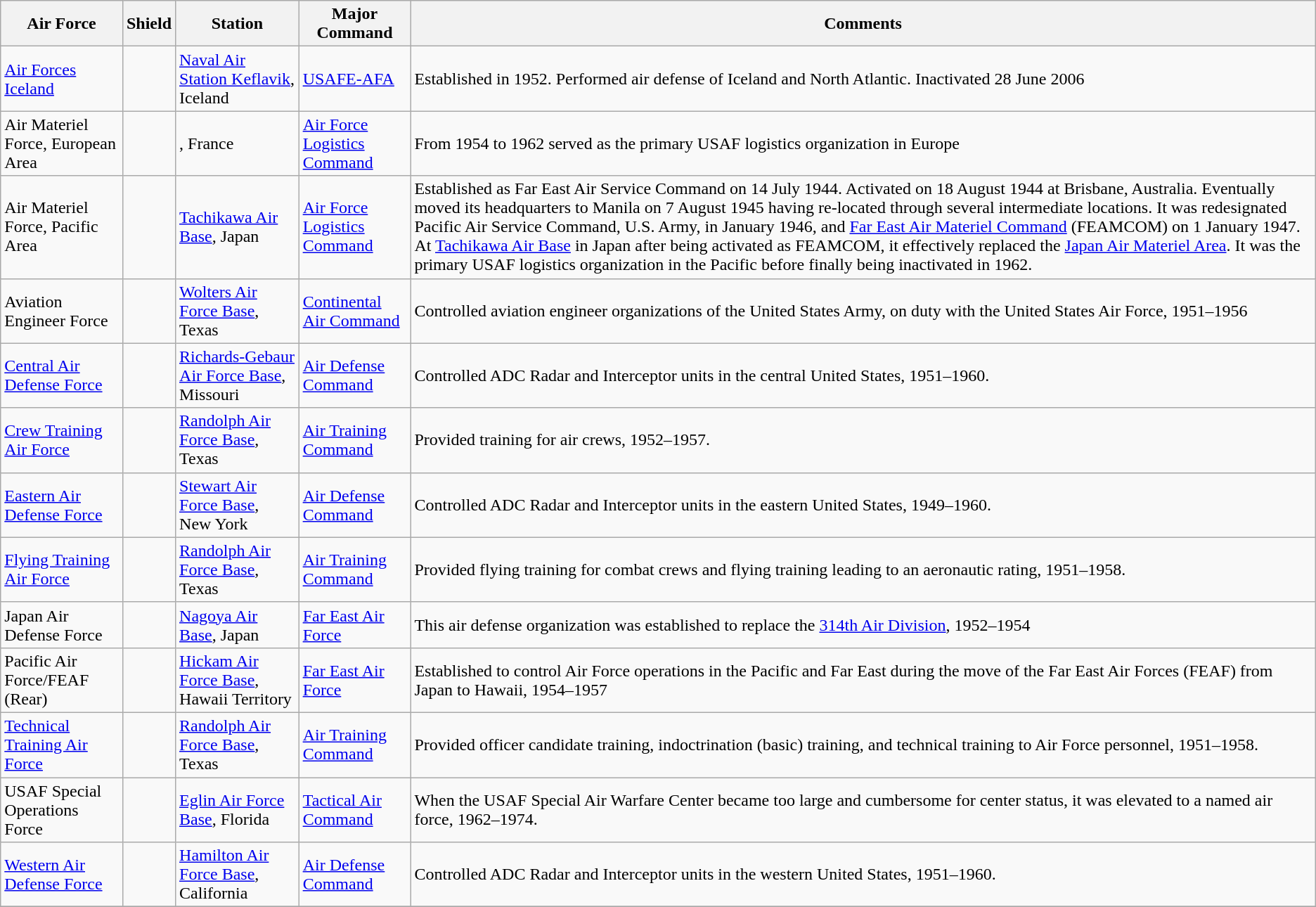<table class="wikitable">
<tr>
<th>Air Force</th>
<th>Shield</th>
<th>Station</th>
<th>Major Command</th>
<th>Comments</th>
</tr>
<tr>
<td><a href='#'>Air Forces Iceland</a></td>
<td></td>
<td><a href='#'>Naval Air Station Keflavik</a>, Iceland</td>
<td><a href='#'>USAFE-AFA</a></td>
<td>Established in 1952.  Performed air defense of Iceland and North Atlantic.  Inactivated 28 June 2006</td>
</tr>
<tr>
<td>Air Materiel Force, European Area</td>
<td></td>
<td>, France</td>
<td><a href='#'>Air Force Logistics Command</a></td>
<td>From 1954 to 1962 served as the primary USAF logistics organization in Europe</td>
</tr>
<tr>
<td>Air Materiel Force, Pacific Area</td>
<td></td>
<td><a href='#'>Tachikawa Air Base</a>, Japan</td>
<td><a href='#'>Air Force Logistics Command</a></td>
<td>Established as Far East Air Service Command on 14 July 1944. Activated on 18 August 1944 at Brisbane, Australia. Eventually moved its headquarters to Manila on 7 August 1945 having re-located through several intermediate locations. It was redesignated Pacific Air Service Command, U.S. Army, in January 1946, and <a href='#'>Far East Air Materiel Command</a> (FEAMCOM) on 1 January 1947. At <a href='#'>Tachikawa Air Base</a> in Japan after being activated as FEAMCOM, it effectively replaced the <a href='#'>Japan Air Materiel Area</a>. It was the primary USAF logistics organization in the Pacific before finally being inactivated in 1962.</td>
</tr>
<tr>
<td>Aviation Engineer Force</td>
<td></td>
<td><a href='#'>Wolters Air Force Base</a>, Texas</td>
<td><a href='#'>Continental Air Command</a></td>
<td>Controlled aviation engineer organizations of the United States Army, on duty with the United States Air Force, 1951–1956</td>
</tr>
<tr>
<td><a href='#'>Central Air Defense Force</a></td>
<td></td>
<td><a href='#'>Richards-Gebaur Air Force Base</a>, Missouri</td>
<td><a href='#'>Air Defense Command</a></td>
<td>Controlled ADC Radar and Interceptor units in the central United States, 1951–1960.</td>
</tr>
<tr>
<td><a href='#'>Crew Training Air Force</a></td>
<td></td>
<td><a href='#'>Randolph Air Force Base</a>, Texas</td>
<td><a href='#'>Air Training Command</a></td>
<td>Provided training for air crews, 1952–1957.</td>
</tr>
<tr>
<td><a href='#'>Eastern Air Defense Force</a></td>
<td></td>
<td><a href='#'>Stewart Air Force Base</a>, New York</td>
<td><a href='#'>Air Defense Command</a></td>
<td>Controlled ADC Radar and Interceptor units in the eastern United States, 1949–1960.</td>
</tr>
<tr>
<td><a href='#'>Flying Training Air Force</a></td>
<td></td>
<td><a href='#'>Randolph Air Force Base</a>, Texas</td>
<td><a href='#'>Air Training Command</a></td>
<td>Provided flying training for combat crews and flying training leading to an aeronautic rating, 1951–1958.</td>
</tr>
<tr>
<td>Japan Air Defense Force</td>
<td></td>
<td><a href='#'>Nagoya Air Base</a>, Japan</td>
<td><a href='#'>Far East Air Force</a></td>
<td>This air defense organization was established to replace the <a href='#'>314th Air Division</a>, 1952–1954</td>
</tr>
<tr>
<td>Pacific Air Force/FEAF (Rear)</td>
<td></td>
<td><a href='#'>Hickam Air Force Base</a>, Hawaii Territory</td>
<td><a href='#'>Far East Air Force</a></td>
<td>Established to control Air Force operations in the Pacific and Far East during the move of the Far East Air Forces (FEAF) from Japan to Hawaii, 1954–1957</td>
</tr>
<tr>
<td><a href='#'>Technical Training Air Force</a></td>
<td></td>
<td><a href='#'>Randolph Air Force Base</a>, Texas</td>
<td><a href='#'>Air Training Command</a></td>
<td>Provided officer candidate training, indoctrination (basic) training, and technical training to Air Force personnel, 1951–1958.</td>
</tr>
<tr>
<td>USAF Special Operations Force</td>
<td></td>
<td><a href='#'>Eglin Air Force Base</a>, Florida</td>
<td><a href='#'>Tactical Air Command</a></td>
<td>When the USAF Special Air Warfare Center became too large and cumbersome for center status, it was elevated to a named air force, 1962–1974.</td>
</tr>
<tr>
<td><a href='#'>Western Air Defense Force</a></td>
<td></td>
<td><a href='#'>Hamilton Air Force Base</a>, California</td>
<td><a href='#'>Air Defense Command</a></td>
<td>Controlled ADC Radar and Interceptor units in the western United States, 1951–1960.</td>
</tr>
<tr>
</tr>
</table>
